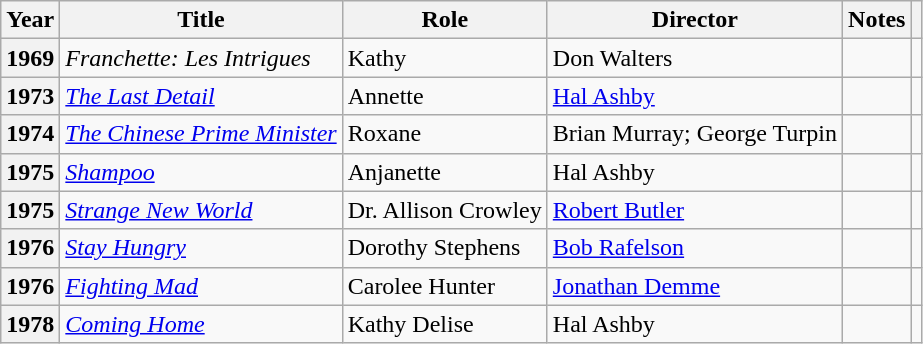<table class="wikitable plainrowheaders sortable" style="margin-right: 0;">
<tr>
<th scope="col">Year</th>
<th scope="col">Title</th>
<th scope="col">Role</th>
<th scope="col">Director</th>
<th scope="col" class="unsortable">Notes</th>
<th scope="col" class="unsortable"></th>
</tr>
<tr>
<th scope="row">1969</th>
<td><em>Franchette: Les Intrigues</em></td>
<td>Kathy</td>
<td>Don Walters</td>
<td></td>
<td align=center></td>
</tr>
<tr>
<th scope="row">1973</th>
<td><em><a href='#'>The Last Detail</a></em></td>
<td>Annette</td>
<td><a href='#'>Hal Ashby</a></td>
<td></td>
<td align=center></td>
</tr>
<tr>
<th scope="row">1974</th>
<td><em><a href='#'>The Chinese Prime Minister</a></em></td>
<td>Roxane</td>
<td>Brian Murray; George Turpin</td>
<td></td>
<td align=center></td>
</tr>
<tr>
<th scope="row">1975</th>
<td><em><a href='#'>Shampoo</a></em></td>
<td>Anjanette</td>
<td>Hal Ashby</td>
<td></td>
<td align=center></td>
</tr>
<tr>
<th scope="row">1975</th>
<td><em><a href='#'>Strange New World</a></em></td>
<td>Dr. Allison Crowley</td>
<td><a href='#'>Robert Butler</a></td>
<td></td>
<td align=center></td>
</tr>
<tr>
<th scope="row">1976</th>
<td><em><a href='#'>Stay Hungry</a></em></td>
<td>Dorothy Stephens</td>
<td><a href='#'>Bob Rafelson</a></td>
<td></td>
<td align=center></td>
</tr>
<tr>
<th scope="row">1976</th>
<td><em><a href='#'>Fighting Mad</a></em></td>
<td>Carolee Hunter</td>
<td><a href='#'>Jonathan Demme</a></td>
<td></td>
<td align=center></td>
</tr>
<tr>
<th scope="row">1978</th>
<td><em><a href='#'>Coming Home</a></em></td>
<td>Kathy Delise</td>
<td>Hal Ashby</td>
<td></td>
<td align=center></td>
</tr>
</table>
